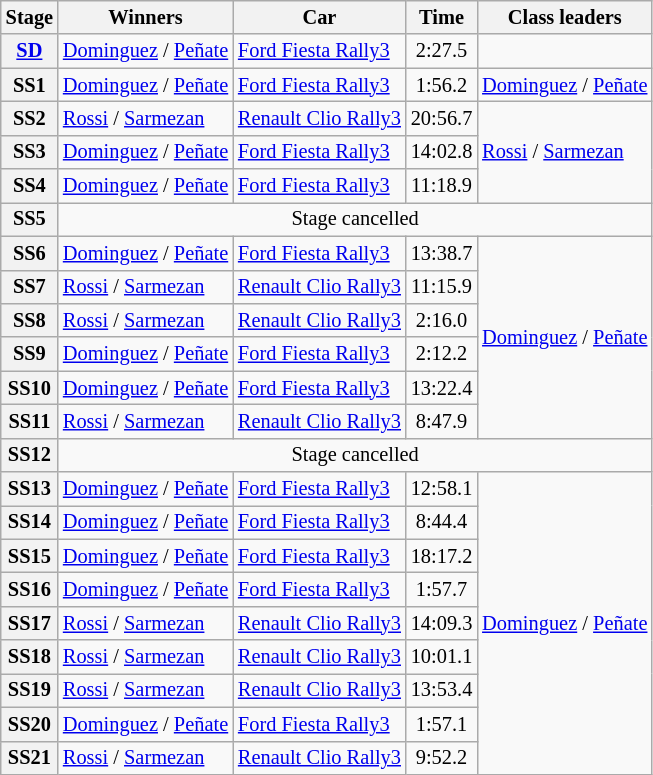<table class="wikitable" style="font-size:85%">
<tr>
<th>Stage</th>
<th>Winners</th>
<th>Car</th>
<th>Time</th>
<th>Class leaders</th>
</tr>
<tr>
<th><a href='#'>SD</a></th>
<td><a href='#'>Dominguez</a> / <a href='#'>Peñate</a></td>
<td><a href='#'>Ford Fiesta Rally3</a></td>
<td align="center">2:27.5</td>
<td></td>
</tr>
<tr>
<th>SS1</th>
<td><a href='#'>Dominguez</a> / <a href='#'>Peñate</a></td>
<td><a href='#'>Ford Fiesta Rally3</a></td>
<td align="center">1:56.2</td>
<td><a href='#'>Dominguez</a> / <a href='#'>Peñate</a></td>
</tr>
<tr>
<th>SS2</th>
<td><a href='#'>Rossi</a> / <a href='#'>Sarmezan</a></td>
<td><a href='#'>Renault Clio Rally3</a></td>
<td align="center">20:56.7</td>
<td rowspan="3"><a href='#'>Rossi</a> / <a href='#'>Sarmezan</a></td>
</tr>
<tr>
<th>SS3</th>
<td><a href='#'>Dominguez</a> / <a href='#'>Peñate</a></td>
<td><a href='#'>Ford Fiesta Rally3</a></td>
<td align="center">14:02.8</td>
</tr>
<tr>
<th>SS4</th>
<td><a href='#'>Dominguez</a> / <a href='#'>Peñate</a></td>
<td><a href='#'>Ford Fiesta Rally3</a></td>
<td align="center">11:18.9</td>
</tr>
<tr>
<th>SS5</th>
<td align="center" colspan="4">Stage cancelled</td>
</tr>
<tr>
<th>SS6</th>
<td><a href='#'>Dominguez</a> / <a href='#'>Peñate</a></td>
<td><a href='#'>Ford Fiesta Rally3</a></td>
<td align="center">13:38.7</td>
<td rowspan="6"><a href='#'>Dominguez</a> / <a href='#'>Peñate</a></td>
</tr>
<tr>
<th>SS7</th>
<td><a href='#'>Rossi</a> / <a href='#'>Sarmezan</a></td>
<td><a href='#'>Renault Clio Rally3</a></td>
<td align="center">11:15.9</td>
</tr>
<tr>
<th>SS8</th>
<td><a href='#'>Rossi</a> / <a href='#'>Sarmezan</a></td>
<td><a href='#'>Renault Clio Rally3</a></td>
<td align="center">2:16.0</td>
</tr>
<tr>
<th>SS9</th>
<td><a href='#'>Dominguez</a> / <a href='#'>Peñate</a></td>
<td><a href='#'>Ford Fiesta Rally3</a></td>
<td align="center">2:12.2</td>
</tr>
<tr>
<th>SS10</th>
<td><a href='#'>Dominguez</a> / <a href='#'>Peñate</a></td>
<td><a href='#'>Ford Fiesta Rally3</a></td>
<td align="center">13:22.4</td>
</tr>
<tr>
<th>SS11</th>
<td><a href='#'>Rossi</a> / <a href='#'>Sarmezan</a></td>
<td><a href='#'>Renault Clio Rally3</a></td>
<td align="center">8:47.9</td>
</tr>
<tr>
<th>SS12</th>
<td align="center" colspan="4">Stage cancelled</td>
</tr>
<tr>
<th>SS13</th>
<td><a href='#'>Dominguez</a> / <a href='#'>Peñate</a></td>
<td><a href='#'>Ford Fiesta Rally3</a></td>
<td align="center">12:58.1</td>
<td rowspan="9"><a href='#'>Dominguez</a> / <a href='#'>Peñate</a></td>
</tr>
<tr>
<th>SS14</th>
<td><a href='#'>Dominguez</a> / <a href='#'>Peñate</a></td>
<td><a href='#'>Ford Fiesta Rally3</a></td>
<td align="center">8:44.4</td>
</tr>
<tr>
<th>SS15</th>
<td><a href='#'>Dominguez</a> / <a href='#'>Peñate</a></td>
<td><a href='#'>Ford Fiesta Rally3</a></td>
<td align="center">18:17.2</td>
</tr>
<tr>
<th>SS16</th>
<td><a href='#'>Dominguez</a> / <a href='#'>Peñate</a></td>
<td><a href='#'>Ford Fiesta Rally3</a></td>
<td align="center">1:57.7</td>
</tr>
<tr>
<th>SS17</th>
<td><a href='#'>Rossi</a> / <a href='#'>Sarmezan</a></td>
<td><a href='#'>Renault Clio Rally3</a></td>
<td align="center">14:09.3</td>
</tr>
<tr>
<th>SS18</th>
<td><a href='#'>Rossi</a> / <a href='#'>Sarmezan</a></td>
<td><a href='#'>Renault Clio Rally3</a></td>
<td align="center">10:01.1</td>
</tr>
<tr>
<th>SS19</th>
<td><a href='#'>Rossi</a> / <a href='#'>Sarmezan</a></td>
<td><a href='#'>Renault Clio Rally3</a></td>
<td align="center">13:53.4</td>
</tr>
<tr>
<th>SS20</th>
<td><a href='#'>Dominguez</a> / <a href='#'>Peñate</a></td>
<td><a href='#'>Ford Fiesta Rally3</a></td>
<td align="center">1:57.1</td>
</tr>
<tr>
<th>SS21</th>
<td><a href='#'>Rossi</a> / <a href='#'>Sarmezan</a></td>
<td><a href='#'>Renault Clio Rally3</a></td>
<td align="center">9:52.2</td>
</tr>
</table>
